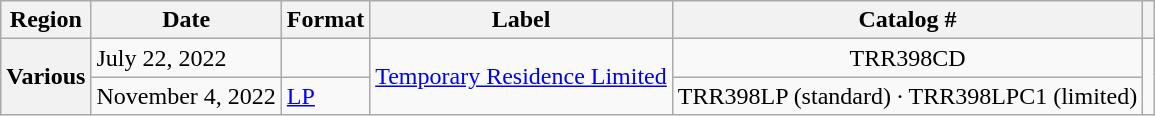<table class="wikitable plainrowheaders">
<tr>
<th scope="col">Region</th>
<th scope="col">Date</th>
<th scope="col">Format</th>
<th scope="col">Label</th>
<th scope="col">Catalog #</th>
<th scope="col"></th>
</tr>
<tr>
<th scope="row" rowspan="2">Various</th>
<td>July 22, 2022</td>
<td></td>
<td rowspan="2"><a href='#'>Temporary Residence Limited</a></td>
<td align="center">TRR398CD</td>
<td rowspan="2"></td>
</tr>
<tr>
<td>November 4, 2022</td>
<td><a href='#'>LP</a></td>
<td align="center">TRR398LP (standard) · TRR398LPC1 (limited)</td>
</tr>
</table>
